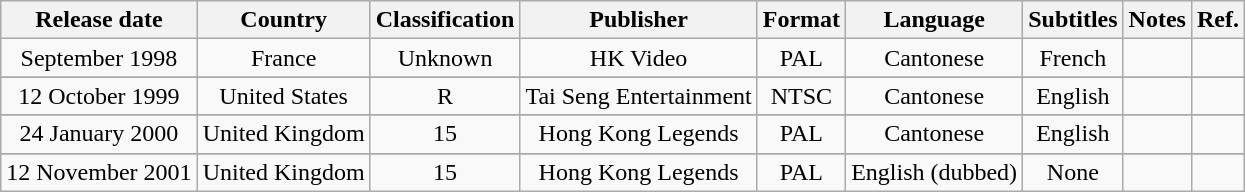<table class="wikitable">
<tr>
<th>Release date</th>
<th>Country</th>
<th>Classification</th>
<th>Publisher</th>
<th>Format</th>
<th>Language</th>
<th>Subtitles</th>
<th>Notes</th>
<th>Ref.</th>
</tr>
<tr style="text-align:center;">
<td>September 1998</td>
<td>France</td>
<td>Unknown</td>
<td>HK Video</td>
<td>PAL</td>
<td>Cantonese</td>
<td>French</td>
<td></td>
<td></td>
</tr>
<tr>
</tr>
<tr style="text-align:center;">
<td>12 October 1999</td>
<td>United States</td>
<td>R</td>
<td>Tai Seng Entertainment</td>
<td>NTSC</td>
<td>Cantonese</td>
<td>English</td>
<td></td>
<td></td>
</tr>
<tr>
</tr>
<tr style="text-align:center;">
<td>24 January 2000</td>
<td>United Kingdom</td>
<td>15</td>
<td>Hong Kong Legends</td>
<td>PAL</td>
<td>Cantonese</td>
<td>English</td>
<td></td>
<td></td>
</tr>
<tr>
</tr>
<tr style="text-align:center;">
<td>12 November 2001</td>
<td>United Kingdom</td>
<td>15</td>
<td>Hong Kong Legends</td>
<td>PAL</td>
<td>English (dubbed)</td>
<td>None</td>
<td></td>
<td></td>
</tr>
</table>
